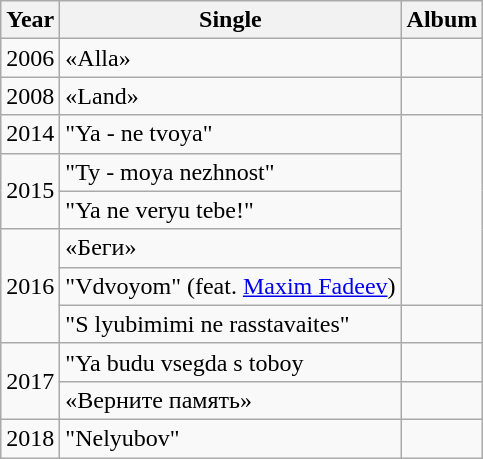<table class="wikitable">
<tr>
<th>Year</th>
<th>Single</th>
<th>Album</th>
</tr>
<tr>
<td>2006</td>
<td>«Alla»</td>
<td></td>
</tr>
<tr>
<td>2008</td>
<td>«Land»</td>
<td></td>
</tr>
<tr ---->
<td>2014</td>
<td>"Ya - ne tvoya"</td>
<td rowspan="5"></td>
</tr>
<tr>
<td rowspan="2">2015</td>
<td>"Ty - moya nezhnost"</td>
</tr>
<tr ---->
<td>"Ya ne veryu tebe!"</td>
</tr>
<tr>
<td rowspan="3">2016</td>
<td>«Беги»</td>
</tr>
<tr>
<td>"Vdvoyom" (feat. <a href='#'>Maxim Fadeev</a>)</td>
</tr>
<tr>
<td>"S lyubimimi ne rasstavaites" </td>
<td></td>
</tr>
<tr>
<td rowspan="2">2017</td>
<td>"Ya budu vsegda s toboy</td>
<td></td>
</tr>
<tr>
<td>«Верните память»</td>
<td></td>
</tr>
<tr>
<td>2018</td>
<td>"Nelyubov"</td>
<td></td>
</tr>
</table>
